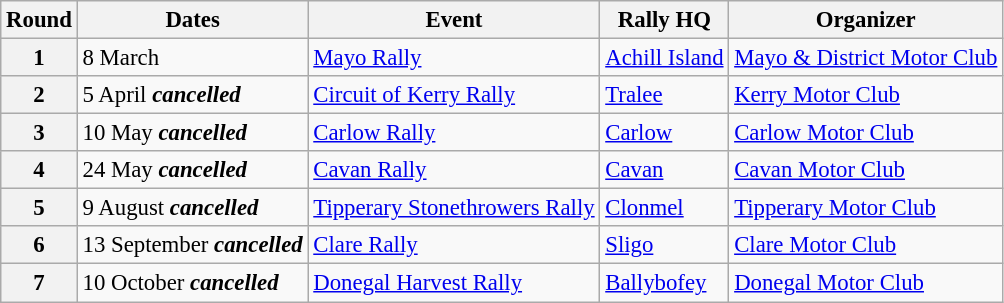<table class="wikitable" style="font-size: 95%;">
<tr>
<th>Round</th>
<th>Dates</th>
<th>Event</th>
<th>Rally HQ</th>
<th>Organizer</th>
</tr>
<tr>
<th>1</th>
<td>8 March</td>
<td><a href='#'>Mayo Rally</a></td>
<td><a href='#'>Achill Island</a></td>
<td><a href='#'>Mayo & District Motor Club</a></td>
</tr>
<tr>
<th>2</th>
<td>5 April <strong><em>cancelled</em></strong></td>
<td><a href='#'>Circuit of Kerry Rally</a></td>
<td><a href='#'>Tralee</a></td>
<td><a href='#'>Kerry Motor Club</a></td>
</tr>
<tr>
<th>3</th>
<td>10 May <strong><em>cancelled</em></strong></td>
<td><a href='#'>Carlow Rally</a></td>
<td><a href='#'>Carlow</a></td>
<td><a href='#'>Carlow Motor Club</a></td>
</tr>
<tr>
<th>4</th>
<td>24 May <strong><em>cancelled</em></strong></td>
<td><a href='#'>Cavan Rally</a></td>
<td><a href='#'>Cavan</a></td>
<td><a href='#'>Cavan Motor Club</a></td>
</tr>
<tr>
<th>5</th>
<td>9 August <strong><em>cancelled</em></strong></td>
<td><a href='#'>Tipperary Stonethrowers Rally</a></td>
<td><a href='#'>Clonmel</a></td>
<td><a href='#'>Tipperary Motor Club</a></td>
</tr>
<tr>
<th>6</th>
<td>13 September <strong><em>cancelled</em></strong></td>
<td><a href='#'>Clare Rally</a></td>
<td><a href='#'>Sligo</a></td>
<td><a href='#'>Clare Motor Club</a></td>
</tr>
<tr>
<th>7</th>
<td>10 October <strong><em>cancelled</em></strong></td>
<td><a href='#'>Donegal Harvest Rally</a></td>
<td><a href='#'>Ballybofey</a></td>
<td><a href='#'>Donegal Motor Club</a></td>
</tr>
</table>
